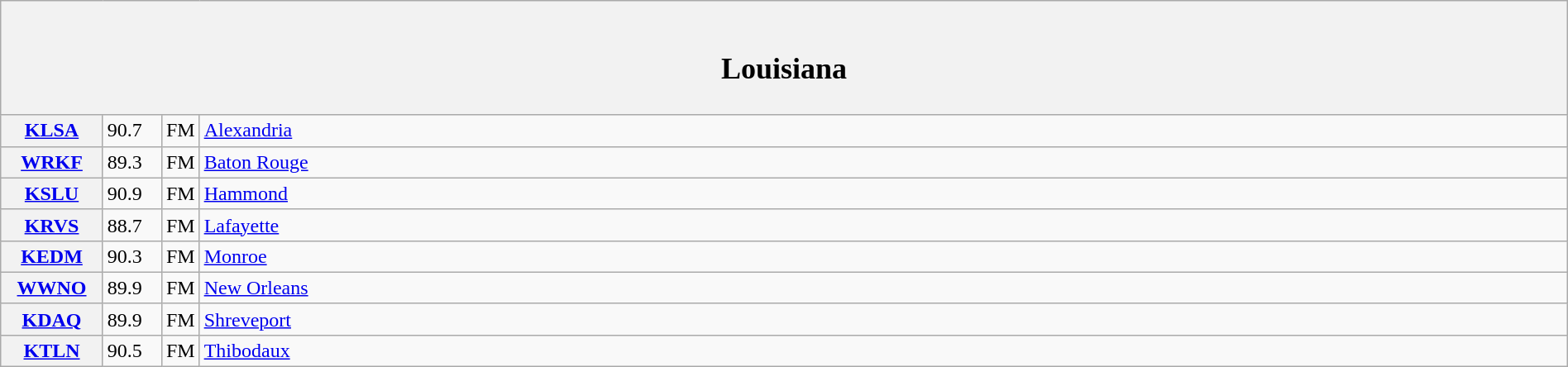<table class="wikitable mw-collapsible" style="width:100%">
<tr>
<th scope="col" colspan="4"><br><h2>Louisiana</h2></th>
</tr>
<tr>
<th scope="row" style="width: 75px;"><a href='#'>KLSA</a></th>
<td style="width: 40px;">90.7</td>
<td style="width: 21px;">FM</td>
<td><a href='#'>Alexandria</a></td>
</tr>
<tr>
<th scope="row"><a href='#'>WRKF</a></th>
<td>89.3</td>
<td>FM</td>
<td><a href='#'>Baton Rouge</a></td>
</tr>
<tr>
<th scope="row"><a href='#'>KSLU</a></th>
<td>90.9</td>
<td>FM</td>
<td><a href='#'>Hammond</a></td>
</tr>
<tr>
<th scope="row"><a href='#'>KRVS</a></th>
<td>88.7</td>
<td>FM</td>
<td><a href='#'>Lafayette</a></td>
</tr>
<tr>
<th scope="row"><a href='#'>KEDM</a></th>
<td>90.3</td>
<td>FM</td>
<td><a href='#'>Monroe</a></td>
</tr>
<tr>
<th scope="row"><a href='#'>WWNO</a></th>
<td>89.9</td>
<td>FM</td>
<td><a href='#'>New Orleans</a></td>
</tr>
<tr>
<th scope="row"><a href='#'>KDAQ</a></th>
<td>89.9</td>
<td>FM</td>
<td><a href='#'>Shreveport</a></td>
</tr>
<tr>
<th scope="row"><a href='#'>KTLN</a></th>
<td>90.5</td>
<td>FM</td>
<td><a href='#'>Thibodaux</a></td>
</tr>
</table>
